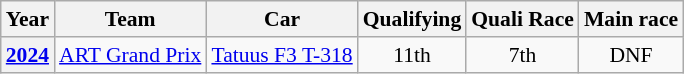<table class="wikitable" style="text-align:center; font-size:90%;">
<tr>
<th>Year</th>
<th>Team</th>
<th>Car</th>
<th>Qualifying</th>
<th>Quali Race</th>
<th>Main race</th>
</tr>
<tr>
<th><a href='#'>2024</a></th>
<td style="text-align:left;"> <a href='#'>ART Grand Prix</a></td>
<td style="text-align:left;"><a href='#'>Tatuus F3 T-318</a></td>
<td>11th</td>
<td>7th</td>
<td>DNF</td>
</tr>
</table>
